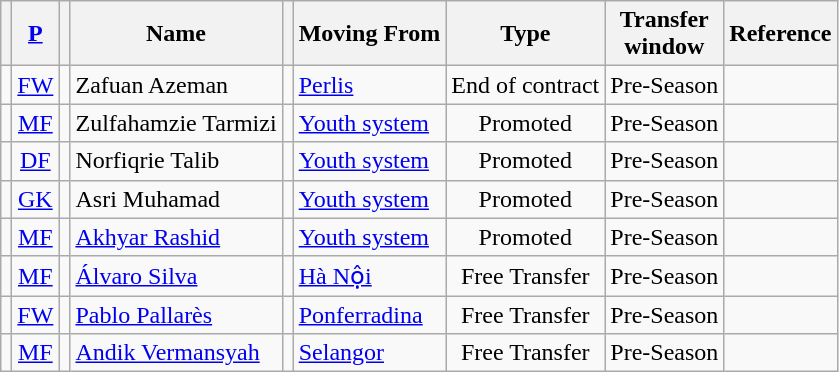<table class="wikitable sortable" style="text-align:center;">
<tr>
<th></th>
<th><a href='#'>P</a></th>
<th></th>
<th>Name</th>
<th></th>
<th>Moving From</th>
<th>Type</th>
<th>Transfer<br>window</th>
<th>Reference</th>
</tr>
<tr>
<td></td>
<td><a href='#'>FW</a></td>
<td></td>
<td align=left>Zafuan Azeman</td>
<td></td>
<td align=left> <a href='#'>Perlis</a></td>
<td>End of contract</td>
<td>Pre-Season</td>
<td></td>
</tr>
<tr>
<td></td>
<td><a href='#'>MF</a></td>
<td></td>
<td align=left>Zulfahamzie Tarmizi</td>
<td></td>
<td align=left><a href='#'>Youth system</a></td>
<td>Promoted</td>
<td>Pre-Season</td>
<td></td>
</tr>
<tr>
<td></td>
<td><a href='#'>DF</a></td>
<td></td>
<td align=left>Norfiqrie Talib</td>
<td></td>
<td align=left><a href='#'>Youth system</a></td>
<td>Promoted</td>
<td>Pre-Season</td>
<td></td>
</tr>
<tr>
<td></td>
<td><a href='#'>GK</a></td>
<td></td>
<td align=left>Asri Muhamad</td>
<td></td>
<td align=left><a href='#'>Youth system</a></td>
<td>Promoted</td>
<td>Pre-Season</td>
<td></td>
</tr>
<tr>
<td></td>
<td><a href='#'>MF</a></td>
<td></td>
<td align=left><a href='#'>Akhyar Rashid</a></td>
<td></td>
<td align=left><a href='#'>Youth system</a></td>
<td>Promoted</td>
<td>Pre-Season</td>
<td></td>
</tr>
<tr>
<td></td>
<td><a href='#'>MF</a></td>
<td></td>
<td align=left><a href='#'>Álvaro Silva</a></td>
<td></td>
<td align=left> <a href='#'>Hà Nội</a></td>
<td>Free Transfer</td>
<td>Pre-Season</td>
<td></td>
</tr>
<tr>
<td></td>
<td><a href='#'>FW</a></td>
<td></td>
<td align=left><a href='#'>Pablo Pallarès</a></td>
<td></td>
<td align=left> <a href='#'>Ponferradina</a></td>
<td>Free Transfer</td>
<td>Pre-Season</td>
<td></td>
</tr>
<tr>
<td></td>
<td><a href='#'>MF</a></td>
<td></td>
<td align=left><a href='#'>Andik Vermansyah</a></td>
<td></td>
<td align=left> <a href='#'>Selangor</a></td>
<td>Free Transfer</td>
<td>Pre-Season</td>
<td></td>
</tr>
</table>
